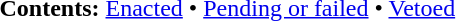<table class=toc>
<tr>
<td><strong>Contents:</strong> <a href='#'>Enacted</a> • <a href='#'>Pending or failed</a> • <a href='#'>Vetoed</a></td>
</tr>
</table>
